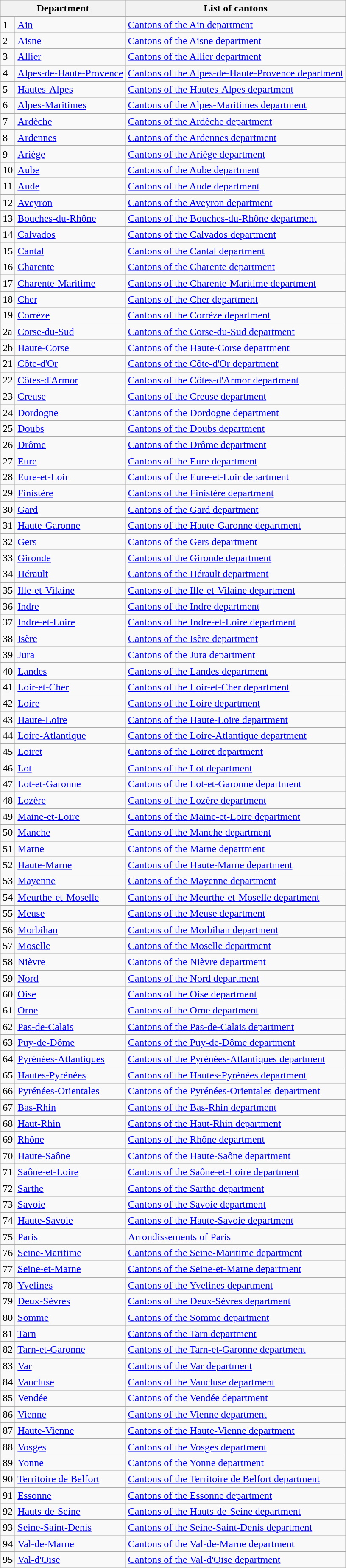<table class="wikitable">
<tr>
<th colspan=2>Department</th>
<th>List of cantons</th>
</tr>
<tr>
<td>1</td>
<td><a href='#'>Ain</a></td>
<td><a href='#'>Cantons of the Ain department</a></td>
</tr>
<tr>
<td>2</td>
<td><a href='#'>Aisne</a></td>
<td><a href='#'>Cantons of the Aisne department</a></td>
</tr>
<tr>
<td>3</td>
<td><a href='#'>Allier</a></td>
<td><a href='#'>Cantons of the Allier department</a></td>
</tr>
<tr>
<td>4</td>
<td><a href='#'>Alpes-de-Haute-Provence</a></td>
<td><a href='#'>Cantons of the Alpes-de-Haute-Provence department</a></td>
</tr>
<tr>
<td>5</td>
<td><a href='#'>Hautes-Alpes</a></td>
<td><a href='#'>Cantons of the Hautes-Alpes department</a></td>
</tr>
<tr>
<td>6</td>
<td><a href='#'>Alpes-Maritimes</a></td>
<td><a href='#'>Cantons of the Alpes-Maritimes department</a></td>
</tr>
<tr>
<td>7</td>
<td><a href='#'>Ardèche</a></td>
<td><a href='#'>Cantons of the Ardèche department</a></td>
</tr>
<tr>
<td>8</td>
<td><a href='#'>Ardennes</a></td>
<td><a href='#'>Cantons of the Ardennes department</a></td>
</tr>
<tr>
<td>9</td>
<td><a href='#'>Ariège</a></td>
<td><a href='#'>Cantons of the Ariège department</a></td>
</tr>
<tr>
<td>10</td>
<td><a href='#'>Aube</a></td>
<td><a href='#'>Cantons of the Aube department</a></td>
</tr>
<tr>
<td>11</td>
<td><a href='#'>Aude</a></td>
<td><a href='#'>Cantons of the Aude department</a></td>
</tr>
<tr>
<td>12</td>
<td><a href='#'>Aveyron</a></td>
<td><a href='#'>Cantons of the Aveyron department</a></td>
</tr>
<tr>
<td>13</td>
<td><a href='#'>Bouches-du-Rhône</a></td>
<td><a href='#'>Cantons of the Bouches-du-Rhône department</a></td>
</tr>
<tr>
<td>14</td>
<td><a href='#'>Calvados</a></td>
<td><a href='#'>Cantons of the Calvados department</a></td>
</tr>
<tr>
<td>15</td>
<td><a href='#'>Cantal</a></td>
<td><a href='#'>Cantons of the Cantal department</a></td>
</tr>
<tr>
<td>16</td>
<td><a href='#'>Charente</a></td>
<td><a href='#'>Cantons of the Charente department</a></td>
</tr>
<tr>
<td>17</td>
<td><a href='#'>Charente-Maritime</a></td>
<td><a href='#'>Cantons of the Charente-Maritime department</a></td>
</tr>
<tr>
<td>18</td>
<td><a href='#'>Cher</a></td>
<td><a href='#'>Cantons of the Cher department</a></td>
</tr>
<tr>
<td>19</td>
<td><a href='#'>Corrèze</a></td>
<td><a href='#'>Cantons of the Corrèze department</a></td>
</tr>
<tr>
<td>2a</td>
<td><a href='#'>Corse-du-Sud</a></td>
<td><a href='#'>Cantons of the Corse-du-Sud department</a></td>
</tr>
<tr>
<td>2b</td>
<td><a href='#'>Haute-Corse</a></td>
<td><a href='#'>Cantons of the Haute-Corse department</a></td>
</tr>
<tr>
<td>21</td>
<td><a href='#'>Côte-d'Or</a></td>
<td><a href='#'>Cantons of the Côte-d'Or department</a></td>
</tr>
<tr>
<td>22</td>
<td><a href='#'>Côtes-d'Armor</a></td>
<td><a href='#'>Cantons of the Côtes-d'Armor department</a></td>
</tr>
<tr>
<td>23</td>
<td><a href='#'>Creuse</a></td>
<td><a href='#'>Cantons of the Creuse department</a></td>
</tr>
<tr>
<td>24</td>
<td><a href='#'>Dordogne</a></td>
<td><a href='#'>Cantons of the Dordogne department</a></td>
</tr>
<tr>
<td>25</td>
<td><a href='#'>Doubs</a></td>
<td><a href='#'>Cantons of the Doubs department</a></td>
</tr>
<tr>
<td>26</td>
<td><a href='#'>Drôme</a></td>
<td><a href='#'>Cantons of the Drôme department</a></td>
</tr>
<tr>
<td>27</td>
<td><a href='#'>Eure</a></td>
<td><a href='#'>Cantons of the Eure department</a></td>
</tr>
<tr>
<td>28</td>
<td><a href='#'>Eure-et-Loir</a></td>
<td><a href='#'>Cantons of the Eure-et-Loir department</a></td>
</tr>
<tr>
<td>29</td>
<td><a href='#'>Finistère</a></td>
<td><a href='#'>Cantons of the Finistère department</a></td>
</tr>
<tr>
<td>30</td>
<td><a href='#'>Gard</a></td>
<td><a href='#'>Cantons of the Gard department</a></td>
</tr>
<tr>
<td>31</td>
<td><a href='#'>Haute-Garonne</a></td>
<td><a href='#'>Cantons of the Haute-Garonne department</a></td>
</tr>
<tr>
<td>32</td>
<td><a href='#'>Gers</a></td>
<td><a href='#'>Cantons of the Gers department</a></td>
</tr>
<tr>
<td>33</td>
<td><a href='#'>Gironde</a></td>
<td><a href='#'>Cantons of the Gironde department</a></td>
</tr>
<tr>
<td>34</td>
<td><a href='#'>Hérault</a></td>
<td><a href='#'>Cantons of the Hérault department</a></td>
</tr>
<tr>
<td>35</td>
<td><a href='#'>Ille-et-Vilaine</a></td>
<td><a href='#'>Cantons of the Ille-et-Vilaine department</a></td>
</tr>
<tr>
<td>36</td>
<td><a href='#'>Indre</a></td>
<td><a href='#'>Cantons of the Indre department</a></td>
</tr>
<tr>
<td>37</td>
<td><a href='#'>Indre-et-Loire</a></td>
<td><a href='#'>Cantons of the Indre-et-Loire department</a></td>
</tr>
<tr>
<td>38</td>
<td><a href='#'>Isère</a></td>
<td><a href='#'>Cantons of the Isère department</a></td>
</tr>
<tr>
<td>39</td>
<td><a href='#'>Jura</a></td>
<td><a href='#'>Cantons of the Jura department</a></td>
</tr>
<tr>
<td>40</td>
<td><a href='#'>Landes</a></td>
<td><a href='#'>Cantons of the Landes department</a></td>
</tr>
<tr>
<td>41</td>
<td><a href='#'>Loir-et-Cher</a></td>
<td><a href='#'>Cantons of the Loir-et-Cher department</a></td>
</tr>
<tr>
<td>42</td>
<td><a href='#'>Loire</a></td>
<td><a href='#'>Cantons of the Loire department</a></td>
</tr>
<tr>
<td>43</td>
<td><a href='#'>Haute-Loire</a></td>
<td><a href='#'>Cantons of the Haute-Loire department</a></td>
</tr>
<tr>
<td>44</td>
<td><a href='#'>Loire-Atlantique</a></td>
<td><a href='#'>Cantons of the Loire-Atlantique department</a></td>
</tr>
<tr>
<td>45</td>
<td><a href='#'>Loiret</a></td>
<td><a href='#'>Cantons of the Loiret department</a></td>
</tr>
<tr>
<td>46</td>
<td><a href='#'>Lot</a></td>
<td><a href='#'>Cantons of the Lot department</a></td>
</tr>
<tr>
<td>47</td>
<td><a href='#'>Lot-et-Garonne</a></td>
<td><a href='#'>Cantons of the Lot-et-Garonne department</a></td>
</tr>
<tr>
<td>48</td>
<td><a href='#'>Lozère</a></td>
<td><a href='#'>Cantons of the Lozère department</a></td>
</tr>
<tr>
<td>49</td>
<td><a href='#'>Maine-et-Loire</a></td>
<td><a href='#'>Cantons of the Maine-et-Loire department</a></td>
</tr>
<tr>
<td>50</td>
<td><a href='#'>Manche</a></td>
<td><a href='#'>Cantons of the Manche department</a></td>
</tr>
<tr>
<td>51</td>
<td><a href='#'>Marne</a></td>
<td><a href='#'>Cantons of the Marne department</a></td>
</tr>
<tr>
<td>52</td>
<td><a href='#'>Haute-Marne</a></td>
<td><a href='#'>Cantons of the Haute-Marne department</a></td>
</tr>
<tr>
<td>53</td>
<td><a href='#'>Mayenne</a></td>
<td><a href='#'>Cantons of the Mayenne department</a></td>
</tr>
<tr>
<td>54</td>
<td><a href='#'>Meurthe-et-Moselle</a></td>
<td><a href='#'>Cantons of the Meurthe-et-Moselle department</a></td>
</tr>
<tr>
<td>55</td>
<td><a href='#'>Meuse</a></td>
<td><a href='#'>Cantons of the Meuse department</a></td>
</tr>
<tr>
<td>56</td>
<td><a href='#'>Morbihan</a></td>
<td><a href='#'>Cantons of the Morbihan department</a></td>
</tr>
<tr>
<td>57</td>
<td><a href='#'>Moselle</a></td>
<td><a href='#'>Cantons of the Moselle department</a></td>
</tr>
<tr>
<td>58</td>
<td><a href='#'>Nièvre</a></td>
<td><a href='#'>Cantons of the Nièvre department</a></td>
</tr>
<tr>
<td>59</td>
<td><a href='#'>Nord</a></td>
<td><a href='#'>Cantons of the Nord department</a></td>
</tr>
<tr>
<td>60</td>
<td><a href='#'>Oise</a></td>
<td><a href='#'>Cantons of the Oise department</a></td>
</tr>
<tr>
<td>61</td>
<td><a href='#'>Orne</a></td>
<td><a href='#'>Cantons of the Orne department</a></td>
</tr>
<tr>
<td>62</td>
<td><a href='#'>Pas-de-Calais</a></td>
<td><a href='#'>Cantons of the Pas-de-Calais department</a></td>
</tr>
<tr>
<td>63</td>
<td><a href='#'>Puy-de-Dôme</a></td>
<td><a href='#'>Cantons of the Puy-de-Dôme department</a></td>
</tr>
<tr>
<td>64</td>
<td><a href='#'>Pyrénées-Atlantiques</a></td>
<td><a href='#'>Cantons of the Pyrénées-Atlantiques department</a></td>
</tr>
<tr>
<td>65</td>
<td><a href='#'>Hautes-Pyrénées</a></td>
<td><a href='#'>Cantons of the Hautes-Pyrénées department</a></td>
</tr>
<tr>
<td>66</td>
<td><a href='#'>Pyrénées-Orientales</a></td>
<td><a href='#'>Cantons of the Pyrénées-Orientales department</a></td>
</tr>
<tr>
<td>67</td>
<td><a href='#'>Bas-Rhin</a></td>
<td><a href='#'>Cantons of the Bas-Rhin department</a></td>
</tr>
<tr>
<td>68</td>
<td><a href='#'>Haut-Rhin</a></td>
<td><a href='#'>Cantons of the Haut-Rhin department</a></td>
</tr>
<tr>
<td>69</td>
<td><a href='#'>Rhône</a></td>
<td><a href='#'>Cantons of the Rhône department</a></td>
</tr>
<tr>
<td>70</td>
<td><a href='#'>Haute-Saône</a></td>
<td><a href='#'>Cantons of the Haute-Saône department</a></td>
</tr>
<tr>
<td>71</td>
<td><a href='#'>Saône-et-Loire</a></td>
<td><a href='#'>Cantons of the Saône-et-Loire department</a></td>
</tr>
<tr>
<td>72</td>
<td><a href='#'>Sarthe</a></td>
<td><a href='#'>Cantons of the Sarthe department</a></td>
</tr>
<tr>
<td>73</td>
<td><a href='#'>Savoie</a></td>
<td><a href='#'>Cantons of the Savoie department</a></td>
</tr>
<tr>
<td>74</td>
<td><a href='#'>Haute-Savoie</a></td>
<td><a href='#'>Cantons of the Haute-Savoie department</a></td>
</tr>
<tr>
<td>75</td>
<td><a href='#'>Paris</a></td>
<td><a href='#'>Arrondissements of Paris</a></td>
</tr>
<tr>
<td>76</td>
<td><a href='#'>Seine-Maritime</a></td>
<td><a href='#'>Cantons of the Seine-Maritime department</a></td>
</tr>
<tr>
<td>77</td>
<td><a href='#'>Seine-et-Marne</a></td>
<td><a href='#'>Cantons of the Seine-et-Marne department</a></td>
</tr>
<tr>
<td>78</td>
<td><a href='#'>Yvelines</a></td>
<td><a href='#'>Cantons of the Yvelines department</a></td>
</tr>
<tr>
<td>79</td>
<td><a href='#'>Deux-Sèvres</a></td>
<td><a href='#'>Cantons of the Deux-Sèvres department</a></td>
</tr>
<tr>
<td>80</td>
<td><a href='#'>Somme</a></td>
<td><a href='#'>Cantons of the Somme department</a></td>
</tr>
<tr>
<td>81</td>
<td><a href='#'>Tarn</a></td>
<td><a href='#'>Cantons of the Tarn department</a></td>
</tr>
<tr>
<td>82</td>
<td><a href='#'>Tarn-et-Garonne</a></td>
<td><a href='#'>Cantons of the Tarn-et-Garonne department</a></td>
</tr>
<tr>
<td>83</td>
<td><a href='#'>Var</a></td>
<td><a href='#'>Cantons of the Var department</a></td>
</tr>
<tr>
<td>84</td>
<td><a href='#'>Vaucluse</a></td>
<td><a href='#'>Cantons of the Vaucluse department</a></td>
</tr>
<tr>
<td>85</td>
<td><a href='#'>Vendée</a></td>
<td><a href='#'>Cantons of the Vendée department</a></td>
</tr>
<tr>
<td>86</td>
<td><a href='#'>Vienne</a></td>
<td><a href='#'>Cantons of the Vienne department</a></td>
</tr>
<tr>
<td>87</td>
<td><a href='#'>Haute-Vienne</a></td>
<td><a href='#'>Cantons of the Haute-Vienne department</a></td>
</tr>
<tr>
<td>88</td>
<td><a href='#'>Vosges</a></td>
<td><a href='#'>Cantons of the Vosges department</a></td>
</tr>
<tr>
<td>89</td>
<td><a href='#'>Yonne</a></td>
<td><a href='#'>Cantons of the Yonne department</a></td>
</tr>
<tr>
<td>90</td>
<td><a href='#'>Territoire de Belfort</a></td>
<td><a href='#'>Cantons of the Territoire de Belfort department</a></td>
</tr>
<tr>
<td>91</td>
<td><a href='#'>Essonne</a></td>
<td><a href='#'>Cantons of the Essonne department</a></td>
</tr>
<tr>
<td>92</td>
<td><a href='#'>Hauts-de-Seine</a></td>
<td><a href='#'>Cantons of the Hauts-de-Seine department</a></td>
</tr>
<tr>
<td>93</td>
<td><a href='#'>Seine-Saint-Denis</a></td>
<td><a href='#'>Cantons of the Seine-Saint-Denis department</a></td>
</tr>
<tr>
<td>94</td>
<td><a href='#'>Val-de-Marne</a></td>
<td><a href='#'>Cantons of the Val-de-Marne department</a></td>
</tr>
<tr>
<td>95</td>
<td><a href='#'>Val-d'Oise</a></td>
<td><a href='#'>Cantons of the Val-d'Oise department</a></td>
</tr>
</table>
